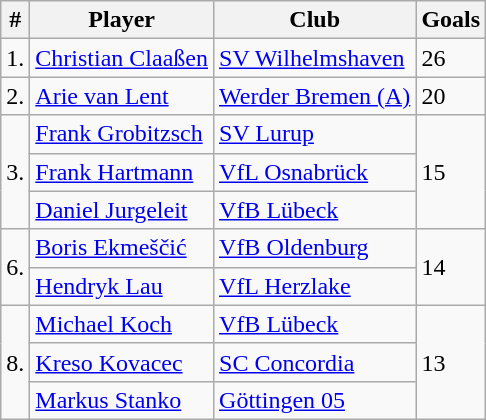<table class="wikitable">
<tr>
<th>#</th>
<th>Player</th>
<th>Club</th>
<th>Goals</th>
</tr>
<tr>
<td>1.</td>
<td> <a href='#'>Christian Claaßen</a></td>
<td><a href='#'>SV Wilhelmshaven</a></td>
<td>26</td>
</tr>
<tr>
<td>2.</td>
<td> <a href='#'>Arie van Lent</a></td>
<td><a href='#'>Werder Bremen (A)</a></td>
<td>20</td>
</tr>
<tr>
<td rowspan="3">3.</td>
<td> <a href='#'>Frank Grobitzsch</a></td>
<td><a href='#'>SV Lurup</a></td>
<td rowspan="3">15</td>
</tr>
<tr>
<td> <a href='#'>Frank Hartmann</a></td>
<td><a href='#'>VfL Osnabrück</a></td>
</tr>
<tr>
<td> <a href='#'>Daniel Jurgeleit</a></td>
<td><a href='#'>VfB Lübeck</a></td>
</tr>
<tr>
<td rowspan="2">6.</td>
<td> <a href='#'>Boris Ekmeščić</a></td>
<td><a href='#'>VfB Oldenburg</a></td>
<td rowspan="2">14</td>
</tr>
<tr>
<td> <a href='#'>Hendryk Lau</a></td>
<td><a href='#'>VfL Herzlake</a></td>
</tr>
<tr>
<td rowspan="3">8.</td>
<td> <a href='#'>Michael Koch</a></td>
<td><a href='#'>VfB Lübeck</a></td>
<td rowspan="3">13</td>
</tr>
<tr>
<td> <a href='#'>Kreso Kovacec</a></td>
<td><a href='#'>SC Concordia</a></td>
</tr>
<tr>
<td> <a href='#'>Markus Stanko</a></td>
<td><a href='#'>Göttingen 05</a></td>
</tr>
</table>
